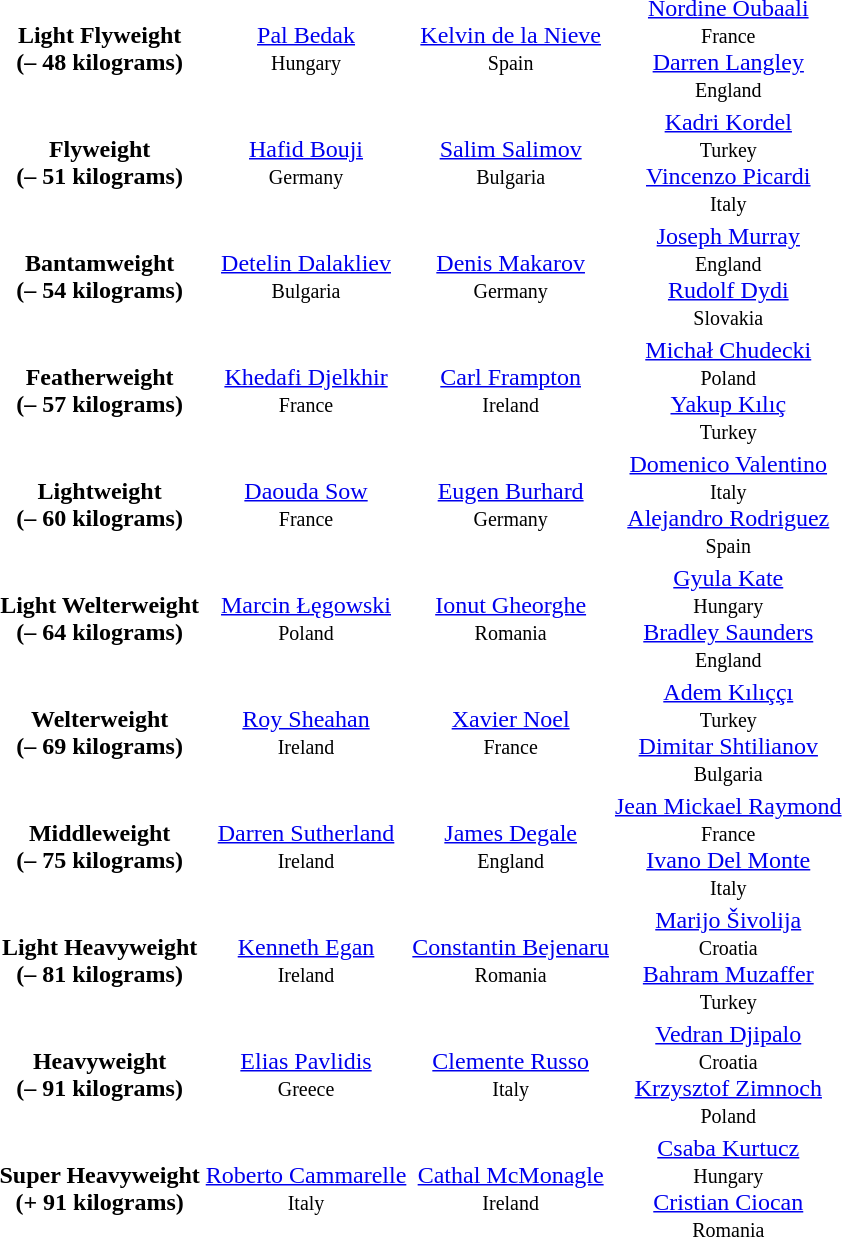<table>
<tr align="center">
<td><strong>Light Flyweight<br>(– 48 kilograms)</strong></td>
<td> <a href='#'>Pal Bedak</a><br><small>Hungary</small></td>
<td> <a href='#'>Kelvin de la Nieve</a><br><small>Spain</small></td>
<td> <a href='#'>Nordine Oubaali</a><br><small>France</small><br> <a href='#'>Darren Langley</a><br><small>England</small></td>
</tr>
<tr align="center">
<td><strong>Flyweight<br>(– 51 kilograms)</strong></td>
<td> <a href='#'>Hafid Bouji</a><br><small>Germany</small></td>
<td> <a href='#'>Salim Salimov</a><br><small>Bulgaria</small></td>
<td> <a href='#'>Kadri Kordel</a><br><small>Turkey</small><br> <a href='#'>Vincenzo Picardi</a><br><small>Italy</small></td>
</tr>
<tr align="center">
<td><strong>Bantamweight<br>(– 54 kilograms)</strong></td>
<td> <a href='#'>Detelin Dalakliev</a><br><small>Bulgaria</small></td>
<td> <a href='#'>Denis Makarov</a><br><small>Germany</small></td>
<td> <a href='#'>Joseph Murray</a><br><small>England</small><br> <a href='#'>Rudolf Dydi</a><br><small>Slovakia</small></td>
</tr>
<tr align="center">
<td><strong>Featherweight<br>(– 57 kilograms)</strong></td>
<td> <a href='#'>Khedafi Djelkhir</a><br><small>France</small></td>
<td> <a href='#'>Carl Frampton</a><br><small>Ireland</small></td>
<td> <a href='#'>Michał Chudecki</a><br><small>Poland</small><br> <a href='#'>Yakup Kılıç</a><br><small>Turkey</small></td>
</tr>
<tr align="center">
<td><strong>Lightweight<br>(– 60 kilograms)</strong></td>
<td> <a href='#'>Daouda Sow</a><br><small>France</small></td>
<td> <a href='#'>Eugen Burhard</a><br><small>Germany</small></td>
<td> <a href='#'>Domenico Valentino</a><br><small>Italy</small><br> <a href='#'>Alejandro Rodriguez</a><br><small>Spain</small></td>
</tr>
<tr align="center">
<td><strong>Light Welterweight<br>(– 64 kilograms)</strong></td>
<td> <a href='#'>Marcin Łęgowski</a><br><small>Poland</small></td>
<td> <a href='#'>Ionut Gheorghe</a><br><small>Romania</small></td>
<td> <a href='#'>Gyula Kate</a><br><small>Hungary</small><br> <a href='#'>Bradley Saunders</a><br><small>England</small></td>
</tr>
<tr align="center">
<td><strong>Welterweight<br>(– 69 kilograms)</strong></td>
<td> <a href='#'>Roy Sheahan</a><br><small>Ireland</small></td>
<td> <a href='#'>Xavier Noel</a><br><small>France</small></td>
<td> <a href='#'>Adem Kılıççı</a><br><small>Turkey</small><br> <a href='#'>Dimitar Shtilianov</a><br><small>Bulgaria</small></td>
</tr>
<tr align="center">
<td><strong>Middleweight<br>(– 75 kilograms)</strong></td>
<td> <a href='#'>Darren Sutherland</a><br><small>Ireland</small></td>
<td> <a href='#'>James Degale</a><br><small>England</small></td>
<td> <a href='#'>Jean Mickael Raymond</a><br><small>France</small><br> <a href='#'>Ivano Del Monte</a><br><small>Italy</small></td>
</tr>
<tr align="center">
<td><strong>Light Heavyweight<br>(– 81 kilograms)</strong></td>
<td> <a href='#'>Kenneth Egan</a><br><small>Ireland</small></td>
<td> <a href='#'>Constantin Bejenaru</a><br><small>Romania</small></td>
<td> <a href='#'>Marijo Šivolija</a><br><small>Croatia</small><br> <a href='#'>Bahram Muzaffer</a><br><small>Turkey</small></td>
</tr>
<tr align="center">
<td><strong>Heavyweight<br>(– 91 kilograms)</strong></td>
<td> <a href='#'>Elias Pavlidis</a><br><small>Greece</small></td>
<td> <a href='#'>Clemente Russo</a><br><small>Italy</small></td>
<td> <a href='#'>Vedran Djipalo</a><br><small>Croatia</small><br> <a href='#'>Krzysztof Zimnoch</a><br><small>Poland</small></td>
</tr>
<tr align="center">
<td><strong>Super Heavyweight<br>(+ 91 kilograms)</strong></td>
<td> <a href='#'>Roberto Cammarelle</a><br><small>Italy</small></td>
<td> <a href='#'>Cathal McMonagle</a><br><small>Ireland</small></td>
<td> <a href='#'>Csaba Kurtucz</a><br><small>Hungary</small><br> <a href='#'>Cristian Ciocan</a><br><small>Romania</small></td>
</tr>
</table>
